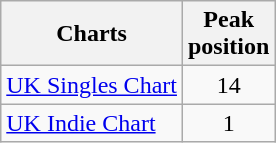<table class="wikitable">
<tr>
<th>Charts</th>
<th>Peak<br>position</th>
</tr>
<tr>
<td><a href='#'>UK Singles Chart</a></td>
<td align="center">14</td>
</tr>
<tr>
<td><a href='#'>UK Indie Chart</a></td>
<td align="center">1</td>
</tr>
</table>
